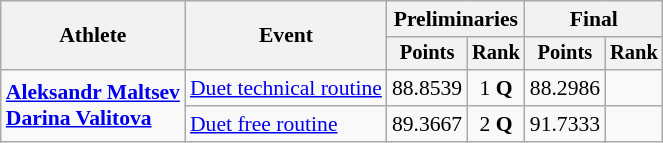<table class=wikitable style="font-size:90%">
<tr>
<th rowspan="2">Athlete</th>
<th rowspan="2">Event</th>
<th colspan="2">Preliminaries</th>
<th colspan="2">Final</th>
</tr>
<tr style="font-size:95%">
<th>Points</th>
<th>Rank</th>
<th>Points</th>
<th>Rank</th>
</tr>
<tr align=center>
<td align=left rowspan=2><strong><a href='#'>Aleksandr Maltsev</a><br><a href='#'>Darina Valitova</a></strong></td>
<td align=left><a href='#'>Duet technical routine</a></td>
<td>88.8539</td>
<td>1 <strong>Q</strong></td>
<td>88.2986</td>
<td></td>
</tr>
<tr align=center>
<td align=left><a href='#'>Duet free routine</a></td>
<td>89.3667</td>
<td>2 <strong>Q</strong></td>
<td>91.7333</td>
<td></td>
</tr>
</table>
